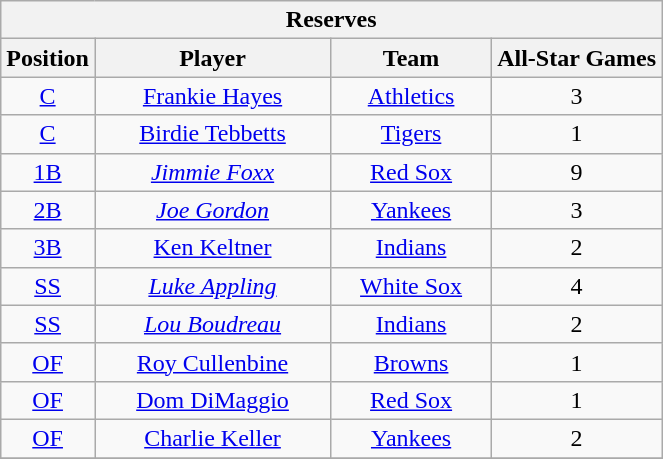<table class="wikitable" style="font-size: 100%; text-align:right;">
<tr>
<th colspan="4">Reserves</th>
</tr>
<tr>
<th>Position</th>
<th width="150">Player</th>
<th width="100">Team</th>
<th>All-Star Games</th>
</tr>
<tr>
<td align="center"><a href='#'>C</a></td>
<td align="center"><a href='#'>Frankie Hayes</a></td>
<td align="center"><a href='#'>Athletics</a></td>
<td align="center">3</td>
</tr>
<tr>
<td align="center"><a href='#'>C</a></td>
<td align="center"><a href='#'>Birdie Tebbetts</a></td>
<td align="center"><a href='#'>Tigers</a></td>
<td align="center">1</td>
</tr>
<tr>
<td align="center"><a href='#'>1B</a></td>
<td align="center"><em><a href='#'>Jimmie Foxx</a></em></td>
<td align="center"><a href='#'>Red Sox</a></td>
<td align="center">9</td>
</tr>
<tr>
<td align="center"><a href='#'>2B</a></td>
<td align="center"><em><a href='#'>Joe Gordon</a></em></td>
<td align="center"><a href='#'>Yankees</a></td>
<td align="center">3</td>
</tr>
<tr>
<td align="center"><a href='#'>3B</a></td>
<td align="center"><a href='#'>Ken Keltner</a></td>
<td align="center"><a href='#'>Indians</a></td>
<td align="center">2</td>
</tr>
<tr>
<td align="center"><a href='#'>SS</a></td>
<td align="center"><em><a href='#'>Luke Appling</a></em></td>
<td align="center"><a href='#'>White Sox</a></td>
<td align="center">4</td>
</tr>
<tr>
<td align="center"><a href='#'>SS</a></td>
<td align="center"><em><a href='#'>Lou Boudreau</a></em></td>
<td align="center"><a href='#'>Indians</a></td>
<td align="center">2</td>
</tr>
<tr>
<td align="center"><a href='#'>OF</a></td>
<td align="center"><a href='#'>Roy Cullenbine</a></td>
<td align="center"><a href='#'>Browns</a></td>
<td align="center">1</td>
</tr>
<tr>
<td align="center"><a href='#'>OF</a></td>
<td align="center"><a href='#'>Dom DiMaggio</a></td>
<td align="center"><a href='#'>Red Sox</a></td>
<td align="center">1</td>
</tr>
<tr>
<td align="center"><a href='#'>OF</a></td>
<td align="center"><a href='#'>Charlie Keller</a></td>
<td align="center"><a href='#'>Yankees</a></td>
<td align="center">2</td>
</tr>
<tr>
</tr>
</table>
